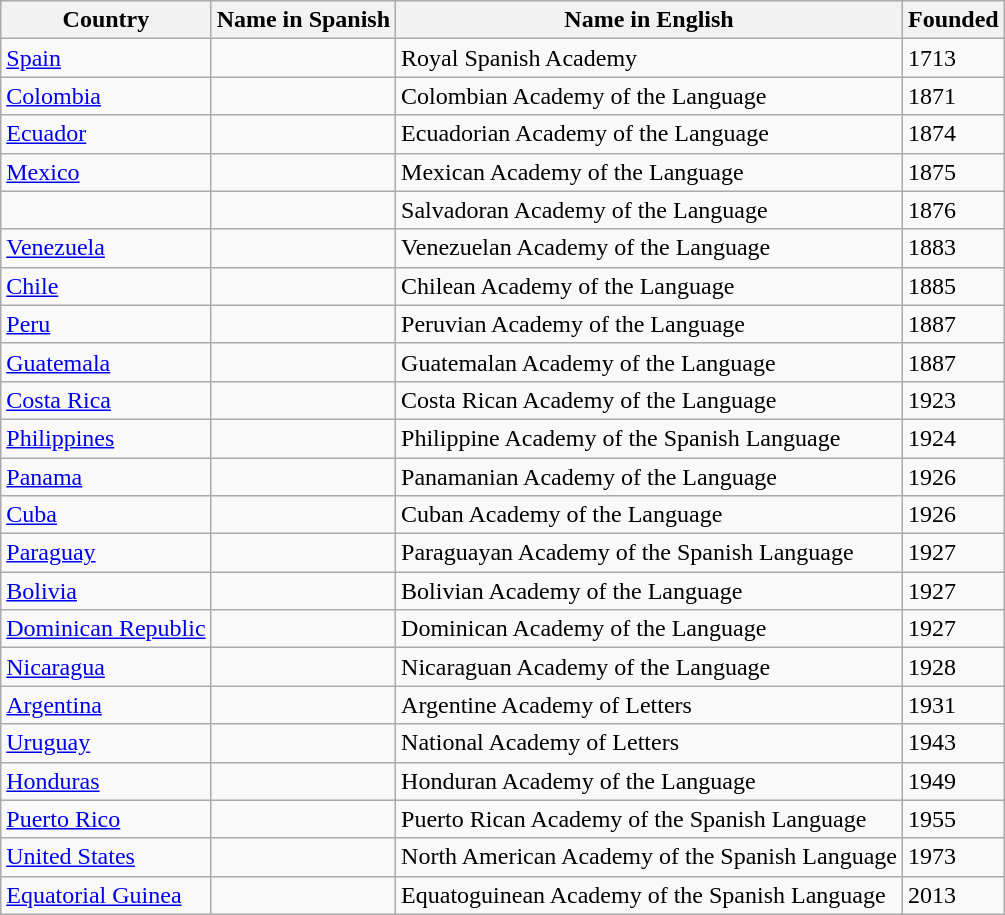<table class="wikitable sortable">
<tr>
<th>Country</th>
<th>Name in Spanish</th>
<th>Name in English</th>
<th>Founded</th>
</tr>
<tr>
<td><a href='#'>Spain</a></td>
<td></td>
<td>Royal Spanish Academy</td>
<td>1713</td>
</tr>
<tr>
<td><a href='#'>Colombia</a></td>
<td></td>
<td>Colombian Academy of the Language</td>
<td>1871</td>
</tr>
<tr>
<td><a href='#'>Ecuador</a></td>
<td></td>
<td>Ecuadorian Academy of the Language</td>
<td>1874</td>
</tr>
<tr>
<td><a href='#'>Mexico</a></td>
<td></td>
<td>Mexican Academy of the Language</td>
<td>1875</td>
</tr>
<tr>
<td></td>
<td></td>
<td>Salvadoran Academy of the Language</td>
<td>1876</td>
</tr>
<tr>
<td><a href='#'>Venezuela</a></td>
<td></td>
<td>Venezuelan Academy of the Language</td>
<td>1883</td>
</tr>
<tr>
<td><a href='#'>Chile</a></td>
<td></td>
<td>Chilean Academy of the Language</td>
<td>1885</td>
</tr>
<tr>
<td><a href='#'>Peru</a></td>
<td></td>
<td>Peruvian Academy of the Language</td>
<td>1887</td>
</tr>
<tr>
<td><a href='#'>Guatemala</a></td>
<td></td>
<td>Guatemalan Academy of the Language</td>
<td>1887</td>
</tr>
<tr>
<td><a href='#'>Costa Rica</a></td>
<td></td>
<td>Costa Rican Academy of the Language</td>
<td>1923</td>
</tr>
<tr>
<td><a href='#'>Philippines</a></td>
<td></td>
<td>Philippine Academy of the Spanish Language</td>
<td>1924</td>
</tr>
<tr>
<td><a href='#'>Panama</a></td>
<td></td>
<td>Panamanian Academy of the Language</td>
<td>1926</td>
</tr>
<tr>
<td><a href='#'>Cuba</a></td>
<td></td>
<td>Cuban Academy of the Language</td>
<td>1926</td>
</tr>
<tr>
<td><a href='#'>Paraguay</a></td>
<td></td>
<td>Paraguayan Academy of the Spanish Language</td>
<td>1927</td>
</tr>
<tr>
<td><a href='#'>Bolivia</a></td>
<td></td>
<td>Bolivian Academy of the Language</td>
<td>1927</td>
</tr>
<tr>
<td><a href='#'>Dominican Republic</a></td>
<td></td>
<td>Dominican Academy of the Language</td>
<td>1927</td>
</tr>
<tr>
<td><a href='#'>Nicaragua</a></td>
<td></td>
<td>Nicaraguan Academy of the Language</td>
<td>1928</td>
</tr>
<tr>
<td><a href='#'>Argentina</a></td>
<td></td>
<td>Argentine Academy of Letters</td>
<td>1931</td>
</tr>
<tr>
<td><a href='#'>Uruguay</a></td>
<td></td>
<td>National Academy of Letters</td>
<td>1943</td>
</tr>
<tr>
<td><a href='#'>Honduras</a></td>
<td></td>
<td>Honduran Academy of the Language</td>
<td>1949</td>
</tr>
<tr>
<td><a href='#'>Puerto Rico</a></td>
<td></td>
<td>Puerto Rican Academy of the Spanish Language</td>
<td>1955</td>
</tr>
<tr>
<td><a href='#'>United States</a></td>
<td></td>
<td>North American Academy of the Spanish Language</td>
<td>1973</td>
</tr>
<tr>
<td><a href='#'>Equatorial Guinea</a></td>
<td></td>
<td>Equatoguinean Academy of the Spanish Language</td>
<td>2013</td>
</tr>
</table>
